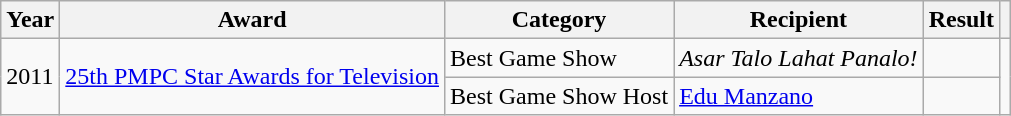<table class="wikitable">
<tr>
<th>Year</th>
<th>Award</th>
<th>Category</th>
<th>Recipient</th>
<th>Result</th>
<th></th>
</tr>
<tr>
<td rowspan=2>2011</td>
<td rowspan=2><a href='#'>25th PMPC Star Awards for Television</a></td>
<td>Best Game Show</td>
<td><em>Asar Talo Lahat Panalo!</em></td>
<td></td>
<td rowspan=2></td>
</tr>
<tr>
<td>Best Game Show Host</td>
<td><a href='#'>Edu Manzano</a></td>
<td></td>
</tr>
</table>
